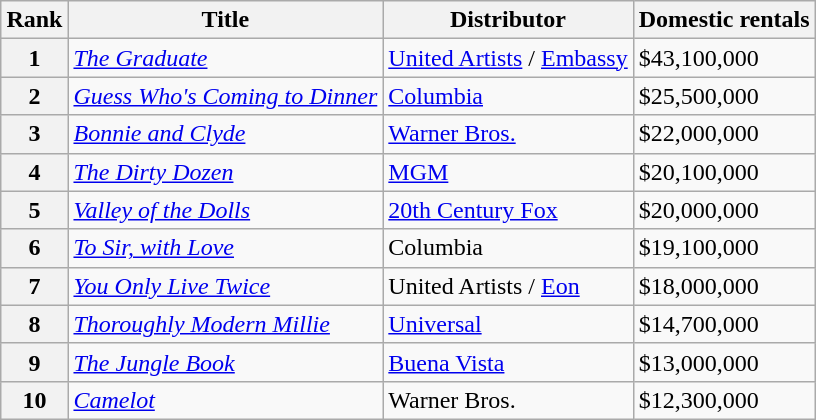<table class="wikitable sortable" style="margin:auto; margin:auto;">
<tr>
<th>Rank</th>
<th>Title</th>
<th>Distributor</th>
<th>Domestic rentals</th>
</tr>
<tr>
<th style="text-align:center;">1</th>
<td><em><a href='#'>The Graduate</a></em></td>
<td><a href='#'>United Artists</a> / <a href='#'>Embassy</a></td>
<td>$43,100,000</td>
</tr>
<tr>
<th style="text-align:center;">2</th>
<td><em><a href='#'>Guess Who's Coming to Dinner</a></em></td>
<td><a href='#'>Columbia</a></td>
<td>$25,500,000</td>
</tr>
<tr>
<th style="text-align:center;">3</th>
<td><em><a href='#'>Bonnie and Clyde</a></em></td>
<td><a href='#'>Warner Bros.</a></td>
<td>$22,000,000</td>
</tr>
<tr>
<th style="text-align:center;">4</th>
<td><em><a href='#'>The Dirty Dozen</a></em></td>
<td><a href='#'>MGM</a></td>
<td>$20,100,000</td>
</tr>
<tr>
<th style="text-align:center;">5</th>
<td><em><a href='#'>Valley of the Dolls</a></em></td>
<td><a href='#'>20th Century Fox</a></td>
<td>$20,000,000</td>
</tr>
<tr>
<th style="text-align:center;">6</th>
<td><em><a href='#'>To Sir, with Love</a></em></td>
<td>Columbia</td>
<td>$19,100,000</td>
</tr>
<tr>
<th style="text-align:center;">7</th>
<td><em><a href='#'>You Only Live Twice</a></em></td>
<td>United Artists / <a href='#'>Eon</a></td>
<td>$18,000,000</td>
</tr>
<tr>
<th style="text-align:center;">8</th>
<td><em><a href='#'>Thoroughly Modern Millie</a></em></td>
<td><a href='#'>Universal</a></td>
<td>$14,700,000</td>
</tr>
<tr>
<th style="text-align:center;">9</th>
<td><em><a href='#'>The Jungle Book</a></em></td>
<td><a href='#'>Buena Vista</a></td>
<td>$13,000,000</td>
</tr>
<tr>
<th style="text-align:center;">10</th>
<td><em><a href='#'>Camelot</a></em></td>
<td>Warner Bros.</td>
<td>$12,300,000</td>
</tr>
</table>
